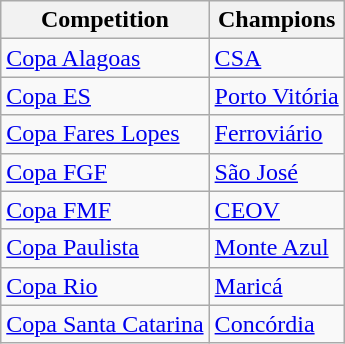<table class="wikitable">
<tr>
<th>Competition</th>
<th>Champions</th>
</tr>
<tr>
<td><a href='#'>Copa Alagoas</a></td>
<td><a href='#'>CSA</a></td>
</tr>
<tr>
<td><a href='#'>Copa ES</a></td>
<td><a href='#'>Porto Vitória</a></td>
</tr>
<tr>
<td><a href='#'>Copa Fares Lopes</a></td>
<td><a href='#'>Ferroviário</a></td>
</tr>
<tr>
<td><a href='#'>Copa FGF</a></td>
<td><a href='#'>São José</a></td>
</tr>
<tr>
<td><a href='#'>Copa FMF</a></td>
<td><a href='#'>CEOV</a></td>
</tr>
<tr>
<td><a href='#'>Copa Paulista</a></td>
<td><a href='#'>Monte Azul</a></td>
</tr>
<tr>
<td><a href='#'>Copa Rio</a></td>
<td><a href='#'>Maricá</a></td>
</tr>
<tr>
<td><a href='#'>Copa Santa Catarina</a></td>
<td><a href='#'>Concórdia</a></td>
</tr>
</table>
